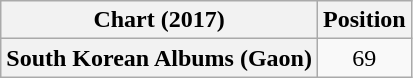<table class="wikitable plainrowheaders" style="text-align:center;">
<tr>
<th>Chart (2017)</th>
<th>Position</th>
</tr>
<tr>
<th scope="row">South Korean Albums (Gaon)</th>
<td>69</td>
</tr>
</table>
